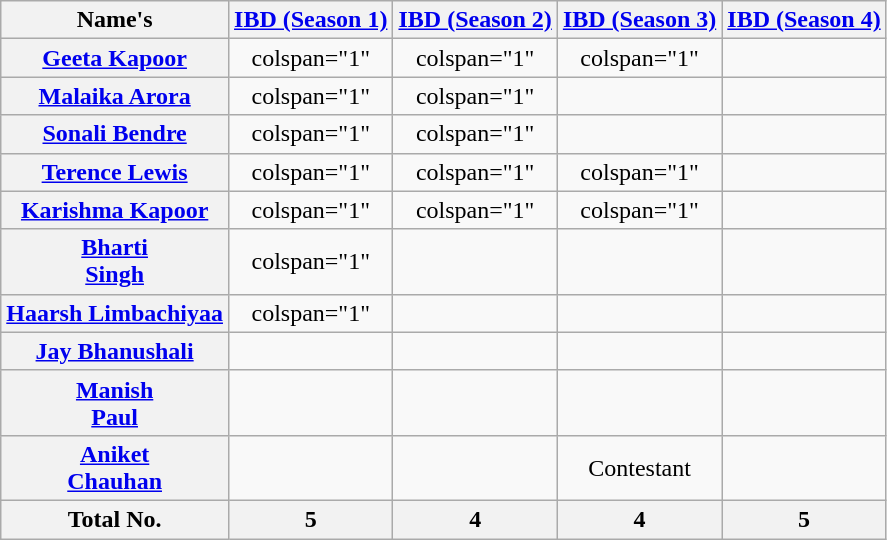<table class="wikitable plainrowheaders" style="text-align:center">
<tr>
<th>Name's</th>
<th><a href='#'>IBD (Season 1)</a></th>
<th><a href='#'>IBD (Season 2)</a></th>
<th><a href='#'>IBD (Season 3)</a></th>
<th><a href='#'>IBD (Season 4)</a></th>
</tr>
<tr>
<th><strong><a href='#'>Geeta Kapoor</a></strong></th>
<td>colspan="1" </td>
<td>colspan="1" </td>
<td>colspan="1"</td>
<td></td>
</tr>
<tr>
<th><strong><a href='#'>Malaika Arora</a></strong></th>
<td>colspan="1" </td>
<td>colspan="1" </td>
<td></td>
<td></td>
</tr>
<tr>
<th><strong><a href='#'>Sonali Bendre</a></strong></th>
<td>colspan="1" </td>
<td>colspan="1" </td>
<td></td>
<td></td>
</tr>
<tr>
<th><strong><a href='#'>Terence Lewis</a></strong></th>
<td>colspan="1" </td>
<td>colspan="1" </td>
<td>colspan="1"</td>
<td></td>
</tr>
<tr>
<th><strong><a href='#'>Karishma Kapoor</a></strong></th>
<td>colspan="1" </td>
<td>colspan="1" </td>
<td>colspan="1" </td>
<td></td>
</tr>
<tr>
<th><strong><a href='#'>Bharti <br>Singh</a></strong></th>
<td>colspan="1" </td>
<td></td>
<td></td>
<td></td>
</tr>
<tr>
<th><strong><a href='#'>Haarsh Limbachiyaa</a></strong></th>
<td>colspan="1" </td>
<td></td>
<td></td>
<td></td>
</tr>
<tr>
<th><strong><a href='#'>Jay Bhanushali</a></strong></th>
<td></td>
<td></td>
<td></td>
<td></td>
</tr>
<tr>
<th><strong><a href='#'>Manish<br>Paul</a></strong></th>
<td></td>
<td></td>
<td></td>
<td></td>
</tr>
<tr>
<th><strong><a href='#'>Aniket<br>Chauhan</a></strong></th>
<td></td>
<td></td>
<td>Contestant</td>
<td></td>
</tr>
<tr>
<th>Total No.</th>
<th colspan="1">5</th>
<th colspan="1">4</th>
<th colspan="1">4</th>
<th>5</th>
</tr>
</table>
